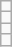<table class=wikitable>
<tr>
<td></td>
</tr>
<tr>
<td></td>
</tr>
<tr>
<td></td>
</tr>
<tr>
<td></td>
</tr>
</table>
